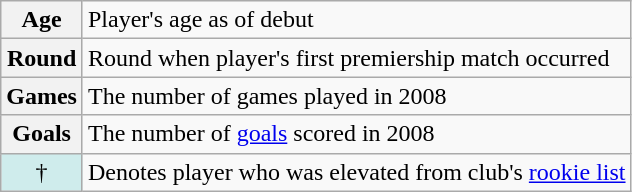<table class="wikitable plainrowheaders">
<tr>
<th scope="row" style="text-align:center;">Age</th>
<td>Player's age as of debut</td>
</tr>
<tr>
<th scope="row" style="text-align:center;">Round</th>
<td>Round when player's first premiership match occurred</td>
</tr>
<tr>
<th scope="row" style="text-align:center;">Games</th>
<td>The number of games played in 2008</td>
</tr>
<tr>
<th scope="row" style="text-align:center;">Goals</th>
<td>The number of <a href='#'>goals</a> scored in 2008</td>
</tr>
<tr>
<td scope="row" style="text-align:center; background:#CFECEC;">†</td>
<td>Denotes player who was elevated from club's <a href='#'>rookie list</a></td>
</tr>
</table>
